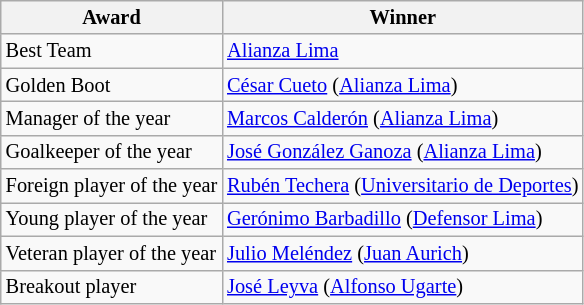<table class="wikitable" style="font-size:85%">
<tr>
<th>Award</th>
<th>Winner</th>
</tr>
<tr>
<td>Best Team</td>
<td> <a href='#'>Alianza Lima</a></td>
</tr>
<tr>
<td>Golden Boot</td>
<td> <a href='#'>César Cueto</a> (<a href='#'>Alianza Lima</a>)</td>
</tr>
<tr>
<td>Manager of the year</td>
<td> <a href='#'>Marcos Calderón</a> (<a href='#'>Alianza Lima</a>)</td>
</tr>
<tr>
<td>Goalkeeper of the year</td>
<td> <a href='#'>José González Ganoza</a> (<a href='#'>Alianza Lima</a>)</td>
</tr>
<tr>
<td>Foreign player of the year</td>
<td> <a href='#'>Rubén Techera</a> (<a href='#'>Universitario de Deportes</a>)</td>
</tr>
<tr>
<td>Young player of the year</td>
<td> <a href='#'>Gerónimo Barbadillo</a> (<a href='#'>Defensor Lima</a>)</td>
</tr>
<tr>
<td>Veteran player of the year</td>
<td> <a href='#'>Julio Meléndez</a> (<a href='#'>Juan Aurich</a>)</td>
</tr>
<tr>
<td>Breakout player</td>
<td> <a href='#'>José Leyva</a> (<a href='#'>Alfonso Ugarte</a>)</td>
</tr>
</table>
